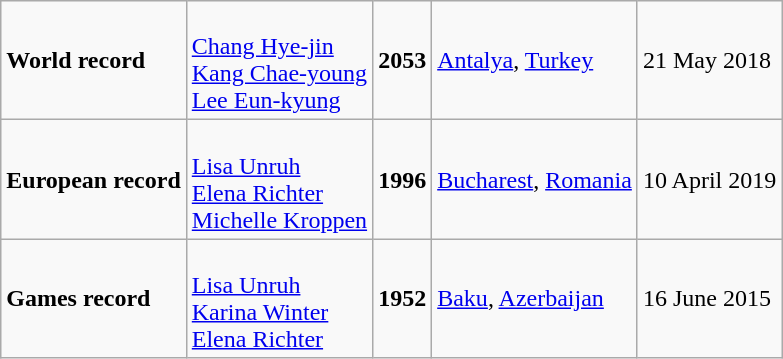<table class="wikitable">
<tr>
<td><strong>World record</strong></td>
<td><br><a href='#'>Chang Hye-jin</a><br><a href='#'>Kang Chae-young</a><br><a href='#'>Lee Eun-kyung</a></td>
<td><strong>2053</strong></td>
<td><a href='#'>Antalya</a>, <a href='#'>Turkey</a></td>
<td>21 May 2018</td>
</tr>
<tr>
<td><strong>European record</strong></td>
<td><br><a href='#'>Lisa Unruh</a><br><a href='#'>Elena Richter</a><br><a href='#'>Michelle Kroppen</a></td>
<td><strong>1996</strong></td>
<td><a href='#'>Bucharest</a>, <a href='#'>Romania</a></td>
<td>10 April 2019</td>
</tr>
<tr>
<td><strong>Games record</strong></td>
<td><br><a href='#'>Lisa Unruh</a><br><a href='#'>Karina Winter</a><br><a href='#'>Elena Richter</a></td>
<td><strong>1952</strong></td>
<td><a href='#'>Baku</a>, <a href='#'>Azerbaijan</a></td>
<td>16 June 2015</td>
</tr>
</table>
